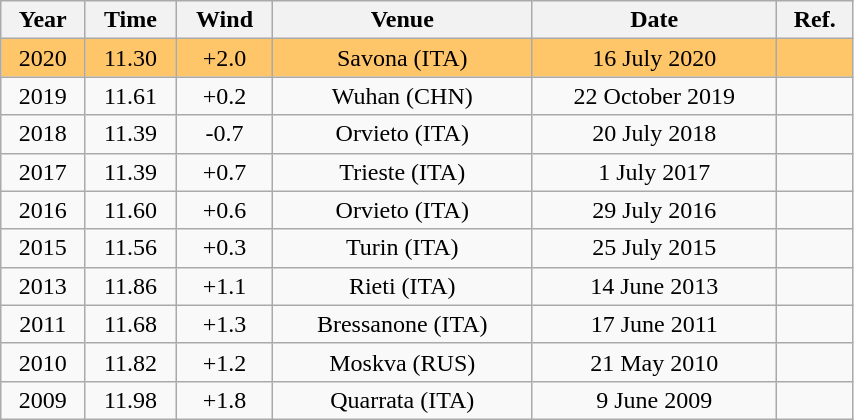<table class="wikitable sortable" width=45% style="font-size:100%; text-align:center;">
<tr>
<th>Year</th>
<th>Time</th>
<th>Wind</th>
<th>Venue</th>
<th>Date</th>
<th>Ref.</th>
</tr>
<tr bgcolor=FFC569>
<td>2020</td>
<td>11.30</td>
<td>+2.0</td>
<td>Savona (ITA)</td>
<td>16 July 2020</td>
<td></td>
</tr>
<tr>
<td>2019</td>
<td>11.61</td>
<td>+0.2</td>
<td>Wuhan (CHN)</td>
<td>22 October 2019</td>
<td></td>
</tr>
<tr>
<td>2018</td>
<td>11.39</td>
<td>-0.7</td>
<td>Orvieto (ITA)</td>
<td>20 July 2018</td>
<td></td>
</tr>
<tr>
<td>2017</td>
<td>11.39</td>
<td>+0.7</td>
<td>Trieste (ITA)</td>
<td>1 July 2017</td>
<td></td>
</tr>
<tr>
<td>2016</td>
<td>11.60</td>
<td>+0.6</td>
<td>Orvieto (ITA)</td>
<td>29 July 2016</td>
<td></td>
</tr>
<tr>
<td>2015</td>
<td>11.56</td>
<td>+0.3</td>
<td>Turin (ITA)</td>
<td>25 July 2015</td>
<td></td>
</tr>
<tr>
<td>2013</td>
<td>11.86</td>
<td>+1.1</td>
<td>Rieti (ITA)</td>
<td>14 June 2013</td>
<td></td>
</tr>
<tr>
<td>2011</td>
<td>11.68</td>
<td>+1.3</td>
<td>Bressanone (ITA)</td>
<td>17 June 2011</td>
<td></td>
</tr>
<tr>
<td>2010</td>
<td>11.82</td>
<td>+1.2</td>
<td>Moskva (RUS)</td>
<td>21 May 2010</td>
<td></td>
</tr>
<tr>
<td>2009</td>
<td>11.98</td>
<td>+1.8</td>
<td>Quarrata (ITA)</td>
<td>9 June 2009</td>
<td></td>
</tr>
</table>
